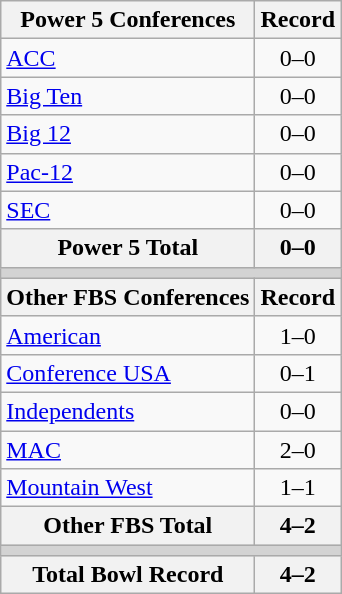<table class="wikitable">
<tr>
<th>Power 5 Conferences</th>
<th>Record</th>
</tr>
<tr>
<td><a href='#'>ACC</a></td>
<td align=center>0–0</td>
</tr>
<tr>
<td><a href='#'>Big Ten</a></td>
<td align=center>0–0</td>
</tr>
<tr>
<td><a href='#'>Big 12</a></td>
<td align=center>0–0</td>
</tr>
<tr>
<td><a href='#'>Pac-12</a></td>
<td align=center>0–0</td>
</tr>
<tr>
<td><a href='#'>SEC</a></td>
<td align=center>0–0</td>
</tr>
<tr>
<th>Power 5 Total</th>
<th>0–0</th>
</tr>
<tr>
<th colSpan="2" style="background-color:lightgrey;"></th>
</tr>
<tr>
<th>Other FBS Conferences</th>
<th>Record</th>
</tr>
<tr>
<td><a href='#'>American</a></td>
<td align=center>1–0</td>
</tr>
<tr>
<td><a href='#'>Conference USA</a></td>
<td align=center>0–1</td>
</tr>
<tr>
<td><a href='#'>Independents</a></td>
<td align=center>0–0</td>
</tr>
<tr>
<td><a href='#'>MAC</a></td>
<td align=center>2–0</td>
</tr>
<tr>
<td><a href='#'>Mountain West</a></td>
<td align=center>1–1</td>
</tr>
<tr>
<th>Other FBS Total</th>
<th>4–2</th>
</tr>
<tr>
<th colSpan="2" style="background-color:lightgrey;"></th>
</tr>
<tr>
<th>Total Bowl Record</th>
<th>4–2</th>
</tr>
</table>
